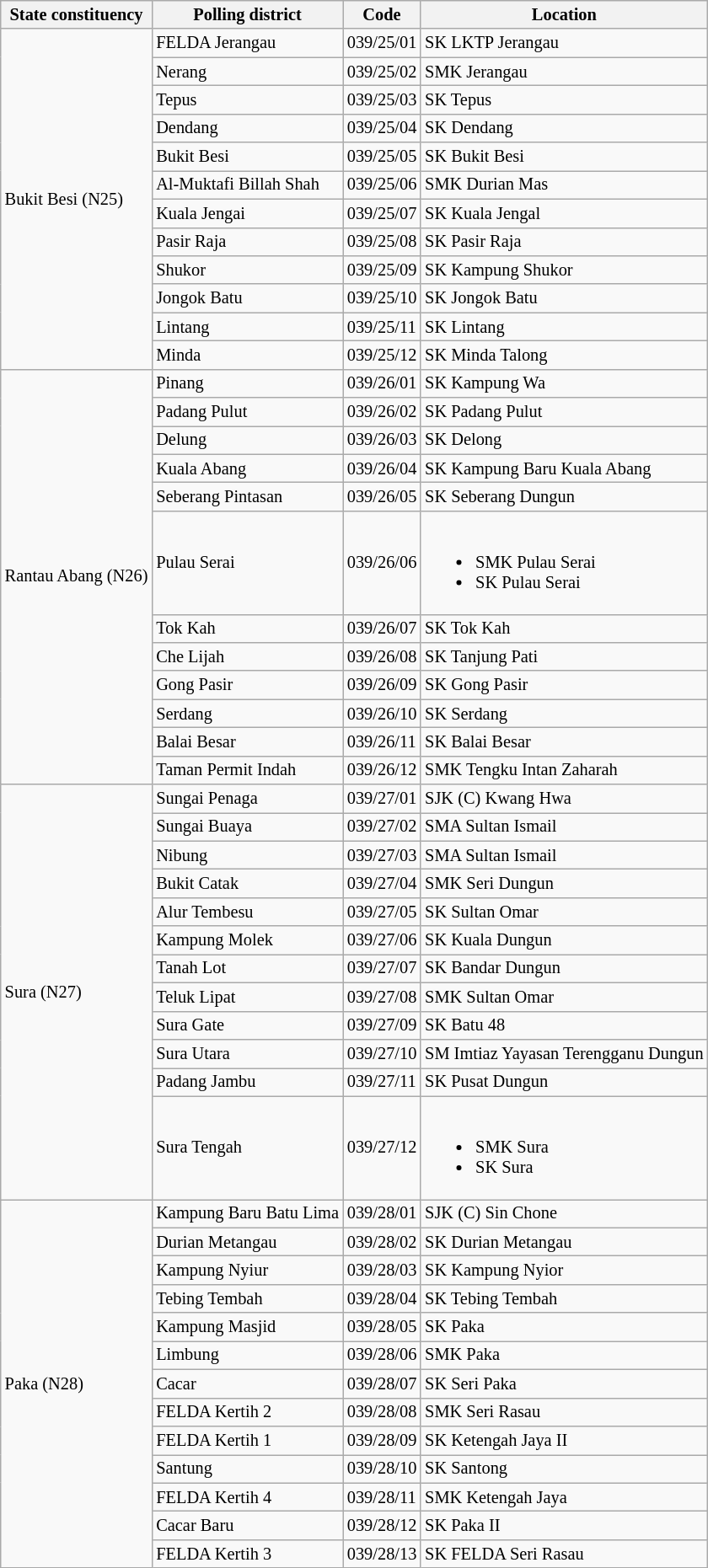<table class="wikitable sortable mw-collapsible" style="white-space:nowrap;font-size:85%">
<tr>
<th>State constituency</th>
<th>Polling district</th>
<th>Code</th>
<th>Location</th>
</tr>
<tr>
<td rowspan="12">Bukit Besi (N25)</td>
<td>FELDA Jerangau</td>
<td>039/25/01</td>
<td>SK LKTP Jerangau</td>
</tr>
<tr>
<td>Nerang</td>
<td>039/25/02</td>
<td>SMK Jerangau</td>
</tr>
<tr>
<td>Tepus</td>
<td>039/25/03</td>
<td>SK Tepus</td>
</tr>
<tr>
<td>Dendang</td>
<td>039/25/04</td>
<td>SK Dendang</td>
</tr>
<tr>
<td>Bukit Besi</td>
<td>039/25/05</td>
<td>SK Bukit Besi</td>
</tr>
<tr>
<td>Al-Muktafi Billah Shah</td>
<td>039/25/06</td>
<td>SMK Durian Mas</td>
</tr>
<tr>
<td>Kuala Jengai</td>
<td>039/25/07</td>
<td>SK Kuala Jengal</td>
</tr>
<tr>
<td>Pasir Raja</td>
<td>039/25/08</td>
<td>SK Pasir Raja</td>
</tr>
<tr>
<td>Shukor</td>
<td>039/25/09</td>
<td>SK Kampung Shukor</td>
</tr>
<tr>
<td>Jongok Batu</td>
<td>039/25/10</td>
<td>SK Jongok Batu</td>
</tr>
<tr>
<td>Lintang</td>
<td>039/25/11</td>
<td>SK Lintang</td>
</tr>
<tr>
<td>Minda</td>
<td>039/25/12</td>
<td>SK Minda Talong</td>
</tr>
<tr>
<td rowspan="12">Rantau Abang (N26)</td>
<td>Pinang</td>
<td>039/26/01</td>
<td>SK Kampung Wa</td>
</tr>
<tr>
<td>Padang Pulut</td>
<td>039/26/02</td>
<td>SK Padang Pulut</td>
</tr>
<tr>
<td>Delung</td>
<td>039/26/03</td>
<td>SK Delong</td>
</tr>
<tr>
<td>Kuala Abang</td>
<td>039/26/04</td>
<td>SK Kampung Baru Kuala Abang</td>
</tr>
<tr>
<td>Seberang Pintasan</td>
<td>039/26/05</td>
<td>SK Seberang Dungun</td>
</tr>
<tr>
<td>Pulau Serai</td>
<td>039/26/06</td>
<td><br><ul><li>SMK Pulau Serai</li><li>SK Pulau Serai</li></ul></td>
</tr>
<tr>
<td>Tok Kah</td>
<td>039/26/07</td>
<td>SK Tok Kah</td>
</tr>
<tr>
<td>Che Lijah</td>
<td>039/26/08</td>
<td>SK Tanjung Pati</td>
</tr>
<tr>
<td>Gong Pasir</td>
<td>039/26/09</td>
<td>SK Gong Pasir</td>
</tr>
<tr>
<td>Serdang</td>
<td>039/26/10</td>
<td>SK Serdang</td>
</tr>
<tr>
<td>Balai Besar</td>
<td>039/26/11</td>
<td>SK Balai Besar</td>
</tr>
<tr>
<td>Taman Permit Indah</td>
<td>039/26/12</td>
<td>SMK Tengku Intan Zaharah</td>
</tr>
<tr>
<td rowspan="12">Sura (N27)</td>
<td>Sungai Penaga</td>
<td>039/27/01</td>
<td>SJK (C) Kwang Hwa</td>
</tr>
<tr>
<td>Sungai Buaya</td>
<td>039/27/02</td>
<td>SMA Sultan Ismail</td>
</tr>
<tr>
<td>Nibung</td>
<td>039/27/03</td>
<td>SMA Sultan Ismail</td>
</tr>
<tr>
<td>Bukit Catak</td>
<td>039/27/04</td>
<td>SMK Seri Dungun</td>
</tr>
<tr>
<td>Alur Tembesu</td>
<td>039/27/05</td>
<td>SK Sultan Omar</td>
</tr>
<tr>
<td>Kampung Molek</td>
<td>039/27/06</td>
<td>SK Kuala Dungun</td>
</tr>
<tr>
<td>Tanah Lot</td>
<td>039/27/07</td>
<td>SK Bandar Dungun</td>
</tr>
<tr>
<td>Teluk Lipat</td>
<td>039/27/08</td>
<td>SMK Sultan Omar</td>
</tr>
<tr>
<td>Sura Gate</td>
<td>039/27/09</td>
<td>SK Batu 48</td>
</tr>
<tr>
<td>Sura Utara</td>
<td>039/27/10</td>
<td>SM Imtiaz Yayasan Terengganu Dungun</td>
</tr>
<tr>
<td>Padang Jambu</td>
<td>039/27/11</td>
<td>SK Pusat Dungun</td>
</tr>
<tr>
<td>Sura Tengah</td>
<td>039/27/12</td>
<td><br><ul><li>SMK Sura</li><li>SK Sura</li></ul></td>
</tr>
<tr>
<td rowspan="13">Paka (N28)</td>
<td>Kampung Baru Batu Lima</td>
<td>039/28/01</td>
<td>SJK (C) Sin Chone</td>
</tr>
<tr>
<td>Durian Metangau</td>
<td>039/28/02</td>
<td>SK Durian Metangau</td>
</tr>
<tr>
<td>Kampung Nyiur</td>
<td>039/28/03</td>
<td>SK Kampung Nyior</td>
</tr>
<tr>
<td>Tebing Tembah</td>
<td>039/28/04</td>
<td>SK Tebing Tembah</td>
</tr>
<tr>
<td>Kampung Masjid</td>
<td>039/28/05</td>
<td>SK Paka</td>
</tr>
<tr>
<td>Limbung</td>
<td>039/28/06</td>
<td>SMK Paka</td>
</tr>
<tr>
<td>Cacar</td>
<td>039/28/07</td>
<td>SK Seri Paka</td>
</tr>
<tr>
<td>FELDA Kertih 2</td>
<td>039/28/08</td>
<td>SMK Seri Rasau</td>
</tr>
<tr>
<td>FELDA Kertih 1</td>
<td>039/28/09</td>
<td>SK Ketengah Jaya II</td>
</tr>
<tr>
<td>Santung</td>
<td>039/28/10</td>
<td>SK Santong</td>
</tr>
<tr>
<td>FELDA Kertih 4</td>
<td>039/28/11</td>
<td>SMK Ketengah Jaya</td>
</tr>
<tr>
<td>Cacar Baru</td>
<td>039/28/12</td>
<td>SK Paka II</td>
</tr>
<tr>
<td>FELDA Kertih 3</td>
<td>039/28/13</td>
<td>SK FELDA Seri Rasau</td>
</tr>
</table>
